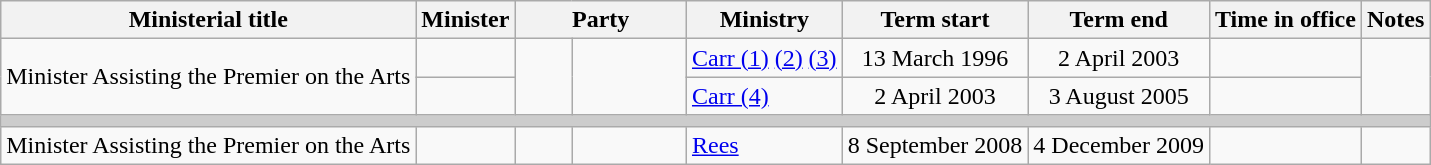<table class="wikitable sortable">
<tr>
<th>Ministerial title</th>
<th>Minister</th>
<th colspan=2>Party</th>
<th>Ministry</th>
<th>Term start</th>
<th>Term end</th>
<th>Time in office</th>
<th class="unsortable">Notes</th>
</tr>
<tr>
<td rowspan=2>Minister Assisting the Premier on the Arts</td>
<td></td>
<td rowspan=2 > </td>
<td rowspan=2 width=8%></td>
<td><a href='#'>Carr (1)</a> <a href='#'>(2)</a> <a href='#'>(3)</a></td>
<td align=center>13 March 1996</td>
<td align=center>2 April 2003</td>
<td align=right></td>
</tr>
<tr>
<td></td>
<td><a href='#'>Carr (4)</a></td>
<td align=center>2 April 2003</td>
<td align=center>3 August 2005</td>
<td align=right></td>
</tr>
<tr>
<th colspan=9" style="background: #cccccc;"></th>
</tr>
<tr>
<td>Minister Assisting the Premier on the Arts</td>
<td></td>
<td> </td>
<td></td>
<td><a href='#'>Rees</a></td>
<td align=center>8 September 2008</td>
<td align=center>4 December 2009</td>
<td align=right></td>
</tr>
</table>
